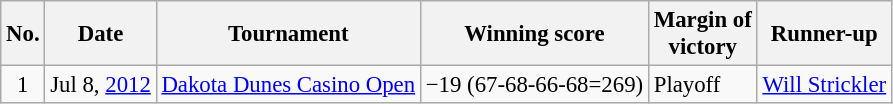<table class="wikitable" style="font-size:95%;">
<tr>
<th>No.</th>
<th>Date</th>
<th>Tournament</th>
<th>Winning score</th>
<th>Margin of<br>victory</th>
<th>Runner-up</th>
</tr>
<tr>
<td align=center>1</td>
<td align=right>Jul 8, <a href='#'>2012</a></td>
<td><a href='#'>Dakota Dunes Casino Open</a></td>
<td>−19 (67-68-66-68=269)</td>
<td>Playoff</td>
<td> <a href='#'>Will Strickler</a></td>
</tr>
</table>
